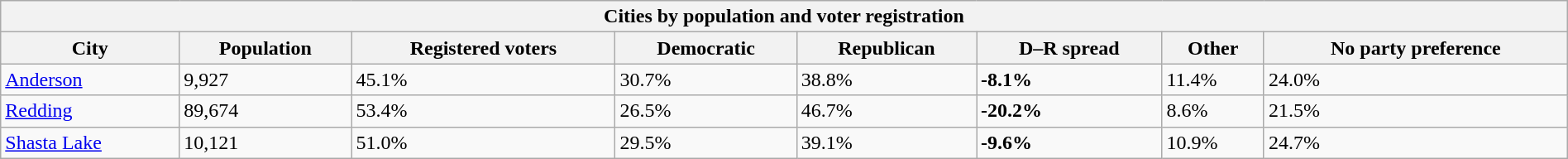<table class="wikitable collapsible collapsed sortable" style="width: 100%;">
<tr>
<th colspan="8">Cities by population and voter registration</th>
</tr>
<tr>
<th>City</th>
<th data-sort-type="number">Population</th>
<th data-sort-type="number">Registered voters<br></th>
<th data-sort-type="number">Democratic</th>
<th data-sort-type="number">Republican</th>
<th data-sort-type="number">D–R spread</th>
<th data-sort-type="number">Other</th>
<th data-sort-type="number">No party preference</th>
</tr>
<tr>
<td><a href='#'>Anderson</a></td>
<td>9,927</td>
<td>45.1%</td>
<td>30.7%</td>
<td>38.8%</td>
<td><span><strong>-8.1%</strong></span></td>
<td>11.4%</td>
<td>24.0%</td>
</tr>
<tr>
<td><a href='#'>Redding</a></td>
<td>89,674</td>
<td>53.4%</td>
<td>26.5%</td>
<td>46.7%</td>
<td><span><strong>-20.2%</strong></span></td>
<td>8.6%</td>
<td>21.5%</td>
</tr>
<tr>
<td><a href='#'>Shasta Lake</a></td>
<td>10,121</td>
<td>51.0%</td>
<td>29.5%</td>
<td>39.1%</td>
<td><span><strong>-9.6%</strong></span></td>
<td>10.9%</td>
<td>24.7%</td>
</tr>
</table>
